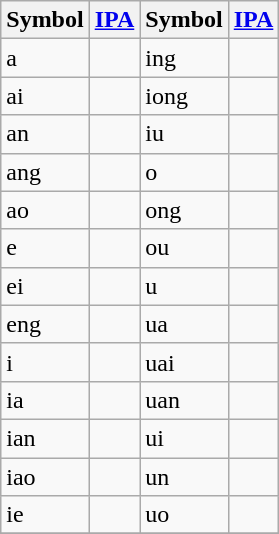<table class="wikitable">
<tr>
<th>Symbol</th>
<th><a href='#'>IPA</a></th>
<th>Symbol</th>
<th><a href='#'>IPA</a></th>
</tr>
<tr>
<td>a</td>
<td></td>
<td>ing</td>
<td></td>
</tr>
<tr>
<td>ai</td>
<td></td>
<td>iong</td>
<td></td>
</tr>
<tr>
<td>an</td>
<td></td>
<td>iu</td>
<td></td>
</tr>
<tr>
<td>ang</td>
<td></td>
<td>o</td>
<td></td>
</tr>
<tr>
<td>ao</td>
<td></td>
<td>ong</td>
<td></td>
</tr>
<tr>
<td>e</td>
<td></td>
<td>ou</td>
<td></td>
</tr>
<tr>
<td>ei</td>
<td></td>
<td>u</td>
<td></td>
</tr>
<tr>
<td>eng</td>
<td></td>
<td>ua</td>
<td></td>
</tr>
<tr>
<td>i</td>
<td></td>
<td>uai</td>
<td></td>
</tr>
<tr>
<td>ia</td>
<td></td>
<td>uan</td>
<td></td>
</tr>
<tr>
<td>ian</td>
<td></td>
<td>ui</td>
<td></td>
</tr>
<tr>
<td>iao</td>
<td></td>
<td>un</td>
<td></td>
</tr>
<tr>
<td>ie</td>
<td></td>
<td>uo</td>
<td></td>
</tr>
<tr>
</tr>
</table>
